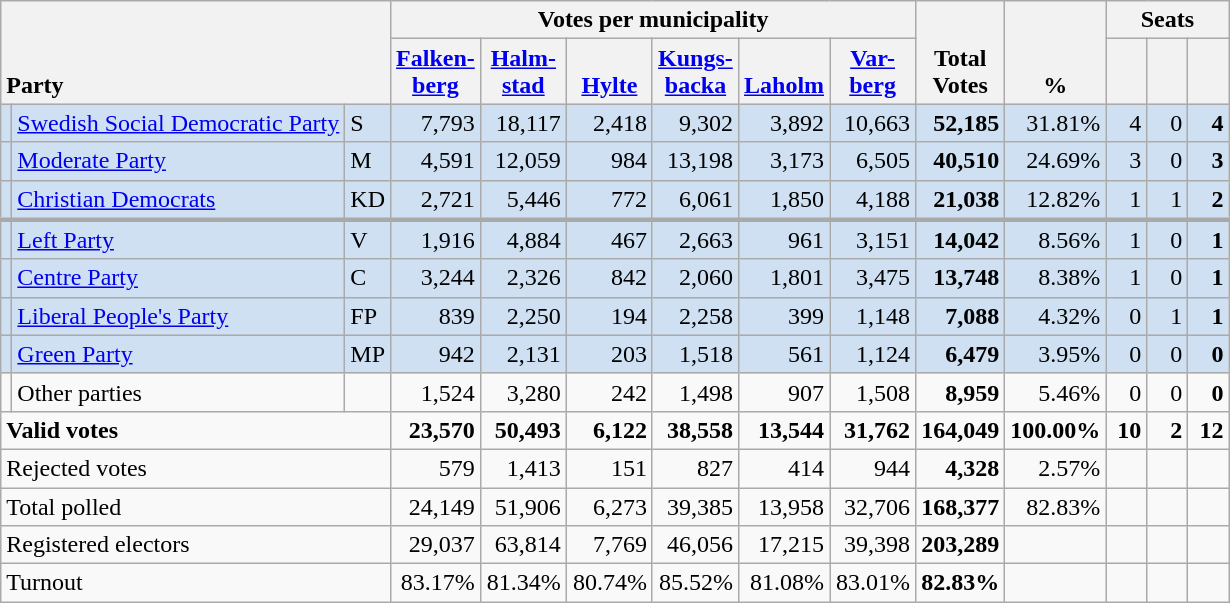<table class="wikitable" border="1" style="text-align:right;">
<tr>
<th style="text-align:left;" valign=bottom rowspan=2 colspan=3>Party</th>
<th colspan=6>Votes per municipality</th>
<th align=center valign=bottom rowspan=2 width="50">Total Votes</th>
<th align=center valign=bottom rowspan=2 width="50">%</th>
<th colspan=3>Seats</th>
</tr>
<tr>
<th align=center valign=bottom width="50"><a href='#'>Falken- berg</a></th>
<th align=center valign=bottom width="50"><a href='#'>Halm- stad</a></th>
<th align=center valign=bottom width="50"><a href='#'>Hylte</a></th>
<th align=center valign=bottom width="50"><a href='#'>Kungs- backa</a></th>
<th align=center valign=bottom width="50"><a href='#'>Laholm</a></th>
<th align=center valign=bottom width="50"><a href='#'>Var- berg</a></th>
<th align=center valign=bottom width="20"><small></small></th>
<th align=center valign=bottom width="20"><small><a href='#'></a></small></th>
<th align=center valign=bottom width="20"><small></small></th>
</tr>
<tr style="background:#CEE0F2;">
<td></td>
<td align=left style="white-space: nowrap;"><a href='#'>Swedish Social Democratic Party</a></td>
<td align=left>S</td>
<td>7,793</td>
<td>18,117</td>
<td>2,418</td>
<td>9,302</td>
<td>3,892</td>
<td>10,663</td>
<td><strong>52,185</strong></td>
<td>31.81%</td>
<td>4</td>
<td>0</td>
<td><strong>4</strong></td>
</tr>
<tr style="background:#CEE0F2;">
<td></td>
<td align=left><a href='#'>Moderate Party</a></td>
<td align=left>M</td>
<td>4,591</td>
<td>12,059</td>
<td>984</td>
<td>13,198</td>
<td>3,173</td>
<td>6,505</td>
<td><strong>40,510</strong></td>
<td>24.69%</td>
<td>3</td>
<td>0</td>
<td><strong>3</strong></td>
</tr>
<tr style="background:#CEE0F2;">
<td></td>
<td align=left><a href='#'>Christian Democrats</a></td>
<td align=left>KD</td>
<td>2,721</td>
<td>5,446</td>
<td>772</td>
<td>6,061</td>
<td>1,850</td>
<td>4,188</td>
<td><strong>21,038</strong></td>
<td>12.82%</td>
<td>1</td>
<td>1</td>
<td><strong>2</strong></td>
</tr>
<tr style="background:#CEE0F2; border-top:3px solid darkgray;">
<td></td>
<td align=left><a href='#'>Left Party</a></td>
<td align=left>V</td>
<td>1,916</td>
<td>4,884</td>
<td>467</td>
<td>2,663</td>
<td>961</td>
<td>3,151</td>
<td><strong>14,042</strong></td>
<td>8.56%</td>
<td>1</td>
<td>0</td>
<td><strong>1</strong></td>
</tr>
<tr style="background:#CEE0F2;">
<td></td>
<td align=left><a href='#'>Centre Party</a></td>
<td align=left>C</td>
<td>3,244</td>
<td>2,326</td>
<td>842</td>
<td>2,060</td>
<td>1,801</td>
<td>3,475</td>
<td><strong>13,748</strong></td>
<td>8.38%</td>
<td>1</td>
<td>0</td>
<td><strong>1</strong></td>
</tr>
<tr style="background:#CEE0F2;">
<td></td>
<td align=left><a href='#'>Liberal People's Party</a></td>
<td align=left>FP</td>
<td>839</td>
<td>2,250</td>
<td>194</td>
<td>2,258</td>
<td>399</td>
<td>1,148</td>
<td><strong>7,088</strong></td>
<td>4.32%</td>
<td>0</td>
<td>1</td>
<td><strong>1</strong></td>
</tr>
<tr style="background:#CEE0F2;">
<td></td>
<td align=left><a href='#'>Green Party</a></td>
<td align=left>MP</td>
<td>942</td>
<td>2,131</td>
<td>203</td>
<td>1,518</td>
<td>561</td>
<td>1,124</td>
<td><strong>6,479</strong></td>
<td>3.95%</td>
<td>0</td>
<td>0</td>
<td><strong>0</strong></td>
</tr>
<tr>
<td></td>
<td align=left>Other parties</td>
<td></td>
<td>1,524</td>
<td>3,280</td>
<td>242</td>
<td>1,498</td>
<td>907</td>
<td>1,508</td>
<td><strong>8,959</strong></td>
<td>5.46%</td>
<td>0</td>
<td>0</td>
<td><strong>0</strong></td>
</tr>
<tr style="font-weight:bold">
<td align=left colspan=3>Valid votes</td>
<td>23,570</td>
<td>50,493</td>
<td>6,122</td>
<td>38,558</td>
<td>13,544</td>
<td>31,762</td>
<td>164,049</td>
<td>100.00%</td>
<td>10</td>
<td>2</td>
<td>12</td>
</tr>
<tr>
<td align=left colspan=3>Rejected votes</td>
<td>579</td>
<td>1,413</td>
<td>151</td>
<td>827</td>
<td>414</td>
<td>944</td>
<td><strong>4,328</strong></td>
<td>2.57%</td>
<td></td>
<td></td>
<td></td>
</tr>
<tr>
<td align=left colspan=3>Total polled</td>
<td>24,149</td>
<td>51,906</td>
<td>6,273</td>
<td>39,385</td>
<td>13,958</td>
<td>32,706</td>
<td><strong>168,377</strong></td>
<td>82.83%</td>
<td></td>
<td></td>
<td></td>
</tr>
<tr>
<td align=left colspan=3>Registered electors</td>
<td>29,037</td>
<td>63,814</td>
<td>7,769</td>
<td>46,056</td>
<td>17,215</td>
<td>39,398</td>
<td><strong>203,289</strong></td>
<td></td>
<td></td>
<td></td>
<td></td>
</tr>
<tr>
<td align=left colspan=3>Turnout</td>
<td>83.17%</td>
<td>81.34%</td>
<td>80.74%</td>
<td>85.52%</td>
<td>81.08%</td>
<td>83.01%</td>
<td><strong>82.83%</strong></td>
<td></td>
<td></td>
<td></td>
<td></td>
</tr>
</table>
